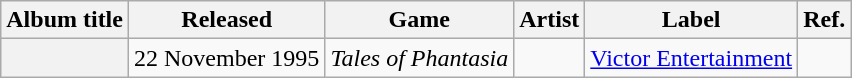<table class="wikitable sortable">
<tr>
<th>Album title</th>
<th data-sort-type="isoDate">Released</th>
<th>Game</th>
<th>Artist</th>
<th>Label</th>
<th>Ref.</th>
</tr>
<tr>
<th></th>
<td data-sort-value="1995-11-22">22 November 1995</td>
<td><em>Tales of Phantasia</em></td>
<td></td>
<td rowspan="2"><a href='#'>Victor Entertainment</a></td>
<td></td>
</tr>
</table>
